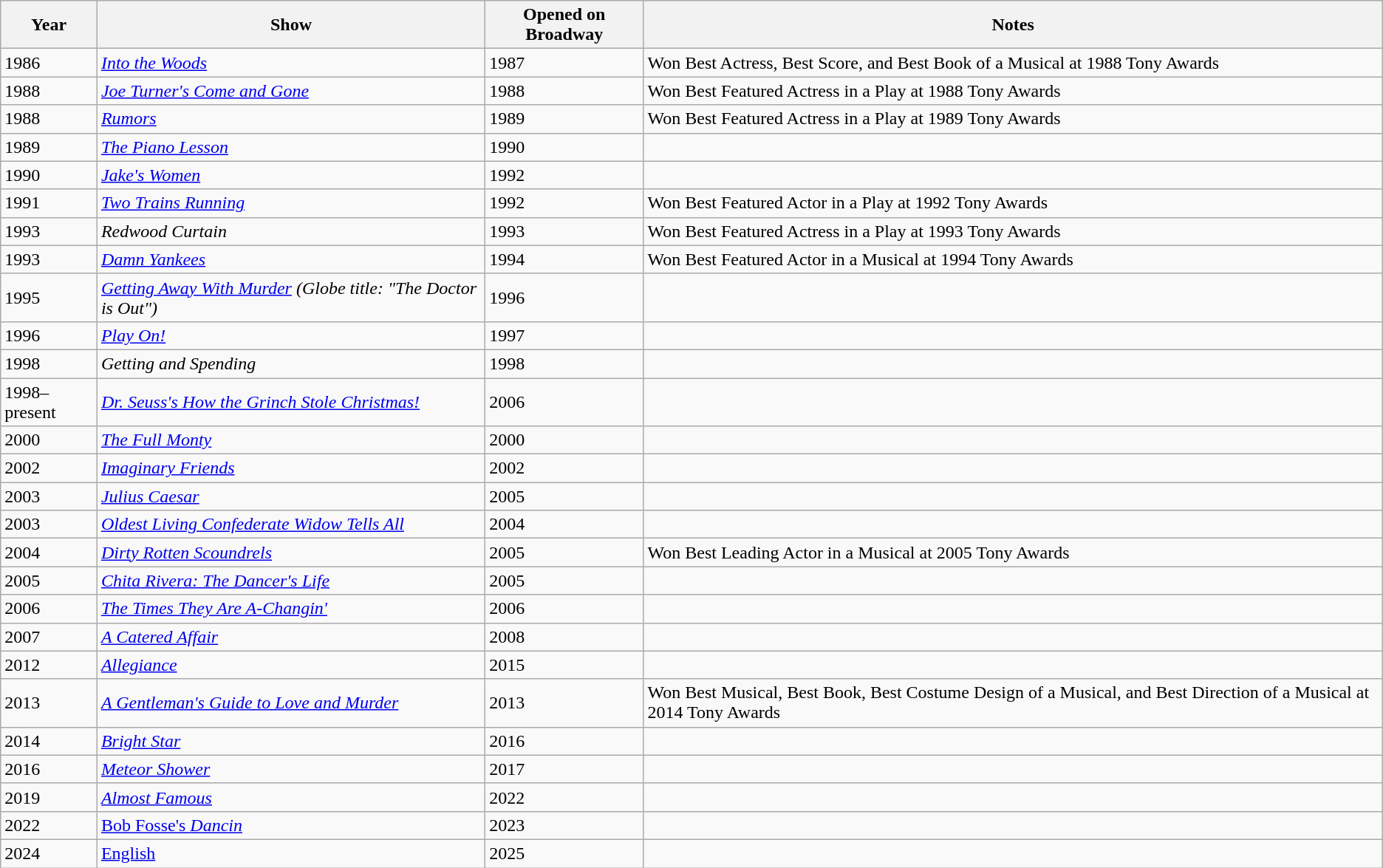<table class="wikitable">
<tr>
<th>Year</th>
<th>Show</th>
<th>Opened on Broadway</th>
<th>Notes</th>
</tr>
<tr>
<td>1986</td>
<td><em><a href='#'>Into the Woods</a></em></td>
<td>1987</td>
<td>Won Best Actress, Best Score, and Best Book of a Musical at 1988 Tony Awards</td>
</tr>
<tr>
<td>1988</td>
<td><em><a href='#'>Joe Turner's Come and Gone</a></em></td>
<td>1988</td>
<td>Won Best Featured Actress in a Play at 1988 Tony Awards</td>
</tr>
<tr>
<td>1988</td>
<td><em><a href='#'>Rumors</a></em></td>
<td>1989</td>
<td>Won Best Featured Actress in a Play at 1989 Tony Awards</td>
</tr>
<tr>
<td>1989</td>
<td><em><a href='#'>The Piano Lesson</a></em></td>
<td>1990</td>
<td></td>
</tr>
<tr>
<td>1990</td>
<td><em><a href='#'>Jake's Women</a></em></td>
<td>1992</td>
<td></td>
</tr>
<tr>
<td>1991</td>
<td><em><a href='#'>Two Trains Running</a></em></td>
<td>1992</td>
<td>Won Best Featured Actor in a Play at 1992 Tony Awards</td>
</tr>
<tr>
<td>1993</td>
<td><em>Redwood Curtain</em></td>
<td>1993</td>
<td>Won Best Featured Actress in a Play at 1993 Tony Awards</td>
</tr>
<tr>
<td>1993</td>
<td><em><a href='#'>Damn Yankees</a></em></td>
<td>1994</td>
<td>Won Best Featured Actor in a Musical at 1994 Tony Awards</td>
</tr>
<tr>
<td>1995</td>
<td><em><a href='#'>Getting Away With Murder</a> (Globe title: "The Doctor is Out")</em></td>
<td>1996</td>
<td></td>
</tr>
<tr>
<td>1996</td>
<td><em><a href='#'>Play On!</a></em></td>
<td>1997</td>
<td></td>
</tr>
<tr>
<td>1998</td>
<td><em>Getting and Spending</em></td>
<td>1998</td>
</tr>
<tr>
<td>1998–present</td>
<td><em><a href='#'>Dr. Seuss's How the Grinch Stole Christmas!</a></em></td>
<td>2006</td>
<td></td>
</tr>
<tr>
<td>2000</td>
<td><em><a href='#'>The Full Monty</a></em></td>
<td>2000</td>
<td></td>
</tr>
<tr>
<td>2002</td>
<td><em><a href='#'>Imaginary Friends</a></em></td>
<td>2002</td>
<td></td>
</tr>
<tr>
<td>2003</td>
<td><em><a href='#'>Julius Caesar</a></em></td>
<td>2005</td>
<td></td>
</tr>
<tr>
<td>2003</td>
<td><em><a href='#'>Oldest Living Confederate Widow Tells All</a></em></td>
<td>2004</td>
<td></td>
</tr>
<tr>
<td>2004</td>
<td><em><a href='#'>Dirty Rotten Scoundrels</a></em></td>
<td>2005</td>
<td>Won Best Leading Actor in a Musical at 2005 Tony Awards</td>
</tr>
<tr>
<td>2005</td>
<td><em><a href='#'>Chita Rivera: The Dancer's Life</a></em></td>
<td>2005</td>
<td></td>
</tr>
<tr>
<td>2006</td>
<td><em><a href='#'>The Times They Are A-Changin'</a></em></td>
<td>2006</td>
<td></td>
</tr>
<tr>
<td>2007</td>
<td><em><a href='#'>A Catered Affair</a></em></td>
<td>2008</td>
<td></td>
</tr>
<tr>
<td>2012</td>
<td><em><a href='#'>Allegiance</a></em></td>
<td>2015</td>
<td></td>
</tr>
<tr>
<td>2013</td>
<td><em><a href='#'>A Gentleman's Guide to Love and Murder</a></em></td>
<td>2013</td>
<td>Won Best Musical, Best Book, Best Costume Design of a Musical, and Best Direction of a Musical at 2014 Tony Awards</td>
</tr>
<tr>
<td>2014</td>
<td><em><a href='#'>Bright Star</a></em></td>
<td>2016</td>
<td></td>
</tr>
<tr>
<td>2016</td>
<td><em><a href='#'>Meteor Shower</a></em></td>
<td>2017</td>
<td></td>
</tr>
<tr>
<td>2019</td>
<td><em><a href='#'>Almost Famous</a></em></td>
<td>2022</td>
<td></td>
</tr>
<tr>
<td>2022</td>
<td><a href='#'>Bob Fosse's <em>Dancin<strong></a></td>
<td>2023</td>
<td></td>
</tr>
<tr>
<td>2024</td>
<td></em><a href='#'>English</a><em></td>
<td>2025</td>
<td></td>
</tr>
</table>
